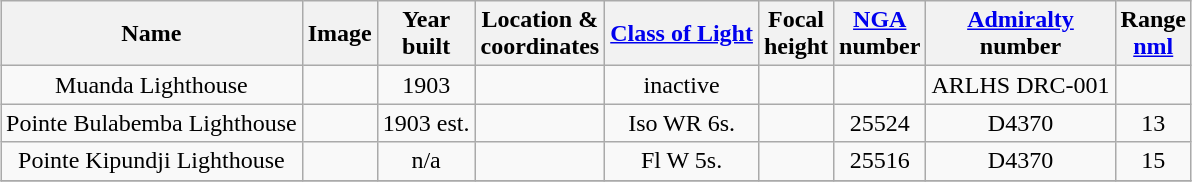<table class="wikitable sortable" style="margin:auto;text-align:center">
<tr>
<th>Name</th>
<th>Image</th>
<th>Year<br>built</th>
<th>Location &<br> coordinates</th>
<th><a href='#'>Class of Light</a> <br></th>
<th>Focal<br>height<br></th>
<th><a href='#'>NGA</a><br>number<br></th>
<th><a href='#'>Admiralty</a><br>number<br></th>
<th>Range<br><a href='#'>nml</a><br></th>
</tr>
<tr>
<td>Muanda Lighthouse</td>
<td></td>
<td>1903</td>
<td></td>
<td>inactive</td>
<td></td>
<td></td>
<td>ARLHS DRC-001</td>
<td></td>
</tr>
<tr>
<td>Pointe Bulabemba Lighthouse</td>
<td></td>
<td>1903 est.</td>
<td></td>
<td>Iso WR 6s.</td>
<td></td>
<td>25524</td>
<td>D4370</td>
<td>13</td>
</tr>
<tr>
<td>Pointe Kipundji Lighthouse</td>
<td></td>
<td>n/a</td>
<td></td>
<td>Fl W 5s.</td>
<td></td>
<td>25516</td>
<td>D4370</td>
<td>15</td>
</tr>
<tr>
</tr>
</table>
